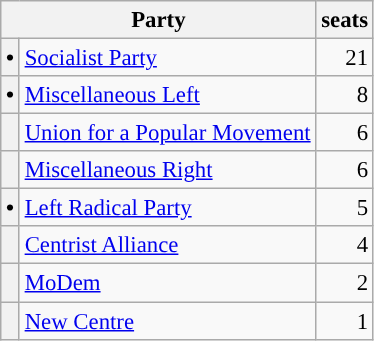<table class="wikitable" style="font-size: 95%;">
<tr>
<th colspan=2>Party</th>
<th>seats</th>
</tr>
<tr>
<th style="background-color: "><span>•</span></th>
<td><a href='#'>Socialist Party</a></td>
<td align="right">21</td>
</tr>
<tr>
<th style="background-color: "><span>•</span></th>
<td><a href='#'>Miscellaneous Left</a></td>
<td align="right">8</td>
</tr>
<tr>
<th style="background-color: "></th>
<td><a href='#'>Union for a Popular Movement</a></td>
<td align="right">6</td>
</tr>
<tr>
<th style="background-color: "></th>
<td><a href='#'>Miscellaneous Right</a></td>
<td align="right">6</td>
</tr>
<tr>
<th style="background-color: "><span>•</span></th>
<td><a href='#'>Left Radical Party</a></td>
<td align="right">5</td>
</tr>
<tr>
<th style="background-color: "></th>
<td><a href='#'>Centrist Alliance</a></td>
<td align="right">4</td>
</tr>
<tr>
<th style="background-color: "></th>
<td><a href='#'>MoDem</a></td>
<td align="right">2</td>
</tr>
<tr>
<th style="background-color: "></th>
<td><a href='#'>New Centre</a></td>
<td align="right">1</td>
</tr>
</table>
